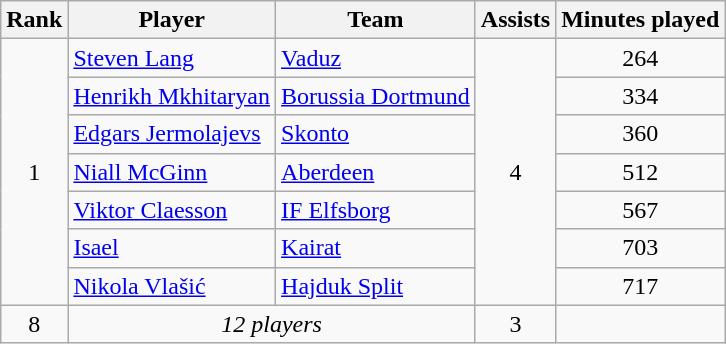<table class="wikitable" style="text-align:center">
<tr>
<th>Rank</th>
<th>Player</th>
<th>Team</th>
<th>Assists</th>
<th>Minutes played</th>
</tr>
<tr>
<td rowspan=7>1</td>
<td align=left> <a href='#'>Steven Lang</a></td>
<td align=left> <a href='#'>Vaduz</a></td>
<td rowspan=7>4</td>
<td>264</td>
</tr>
<tr>
<td align=left> <a href='#'>Henrikh Mkhitaryan</a></td>
<td align=left> <a href='#'>Borussia Dortmund</a></td>
<td>334</td>
</tr>
<tr>
<td align=left> <a href='#'>Edgars Jermolajevs</a></td>
<td align=left> <a href='#'>Skonto</a></td>
<td>360</td>
</tr>
<tr>
<td align=left> <a href='#'>Niall McGinn</a></td>
<td align=left> <a href='#'>Aberdeen</a></td>
<td>512</td>
</tr>
<tr>
<td align=left> <a href='#'>Viktor Claesson</a></td>
<td align=left> <a href='#'>IF Elfsborg</a></td>
<td>567</td>
</tr>
<tr>
<td align=left> <a href='#'>Isael</a></td>
<td align=left> <a href='#'>Kairat</a></td>
<td>703</td>
</tr>
<tr>
<td align=left> <a href='#'>Nikola Vlašić</a></td>
<td align=left> <a href='#'>Hajduk Split</a></td>
<td>717</td>
</tr>
<tr>
<td>8</td>
<td colspan=2><em>12 players</em></td>
<td>3</td>
<td></td>
</tr>
</table>
